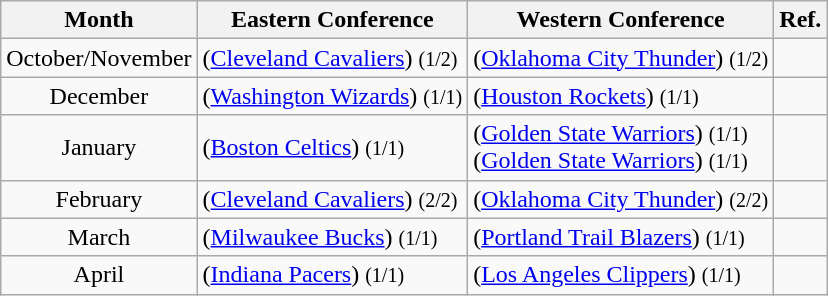<table class="wikitable sortable" style="text-align:left">
<tr>
<th>Month</th>
<th>Eastern Conference</th>
<th>Western Conference</th>
<th class=unsortable>Ref.</th>
</tr>
<tr>
<td align=center>October/November</td>
<td> (<a href='#'>Cleveland Cavaliers</a>) <small>(1/2)</small></td>
<td> (<a href='#'>Oklahoma City Thunder</a>) <small>(1/2)</small></td>
<td align=center></td>
</tr>
<tr>
<td align=center>December</td>
<td> (<a href='#'>Washington Wizards</a>) <small>(1/1)</small></td>
<td> (<a href='#'>Houston Rockets</a>) <small>(1/1)</small></td>
<td align=center></td>
</tr>
<tr>
<td align=center>January</td>
<td> (<a href='#'>Boston Celtics</a>) <small>(1/1)</small></td>
<td> (<a href='#'>Golden State Warriors</a>) <small>(1/1)</small><br> (<a href='#'>Golden State Warriors</a>) <small>(1/1)</small></td>
<td align=center></td>
</tr>
<tr>
<td align=center>February</td>
<td> (<a href='#'>Cleveland Cavaliers</a>) <small>(2/2)</small></td>
<td> (<a href='#'>Oklahoma City Thunder</a>) <small>(2/2)</small></td>
<td align=center></td>
</tr>
<tr>
<td align=center>March</td>
<td> (<a href='#'>Milwaukee Bucks</a>) <small>(1/1)</small></td>
<td> (<a href='#'>Portland Trail Blazers</a>) <small>(1/1)</small></td>
<td align=center></td>
</tr>
<tr>
<td align=center>April</td>
<td> (<a href='#'>Indiana Pacers</a>) <small>(1/1)</small></td>
<td> (<a href='#'>Los Angeles Clippers</a>) <small>(1/1)</small></td>
<td align=center></td>
</tr>
</table>
